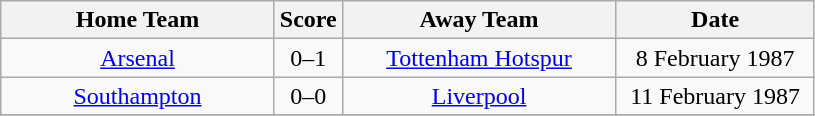<table class="wikitable" style="text-align:center;">
<tr>
<th width=175>Home Team</th>
<th width=20>Score</th>
<th width=175>Away Team</th>
<th width= 125>Date</th>
</tr>
<tr>
<td><a href='#'>Arsenal</a></td>
<td>0–1</td>
<td><a href='#'>Tottenham Hotspur</a></td>
<td>8 February 1987</td>
</tr>
<tr>
<td><a href='#'>Southampton</a></td>
<td>0–0</td>
<td><a href='#'>Liverpool</a></td>
<td>11 February 1987</td>
</tr>
<tr>
</tr>
</table>
